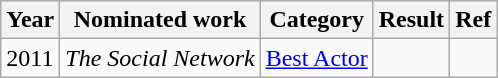<table class="wikitable">
<tr>
<th>Year</th>
<th>Nominated work</th>
<th>Category</th>
<th>Result</th>
<th>Ref</th>
</tr>
<tr>
<td>2011</td>
<td><em>The Social Network</em></td>
<td><a href='#'>Best Actor</a></td>
<td></td>
<td></td>
</tr>
</table>
